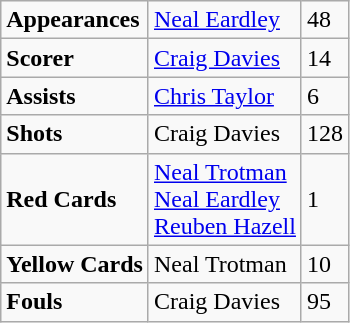<table class="wikitable">
<tr>
<td><strong>Appearances</strong></td>
<td><a href='#'>Neal Eardley</a></td>
<td>48</td>
</tr>
<tr>
<td><strong>Scorer</strong></td>
<td><a href='#'>Craig Davies</a></td>
<td>14</td>
</tr>
<tr>
<td><strong>Assists</strong></td>
<td><a href='#'>Chris Taylor</a></td>
<td>6</td>
</tr>
<tr>
<td><strong>Shots</strong></td>
<td>Craig Davies</td>
<td>128</td>
</tr>
<tr>
<td><strong>Red Cards</strong></td>
<td><a href='#'>Neal Trotman</a><br><a href='#'>Neal Eardley</a><br><a href='#'>Reuben Hazell</a></td>
<td>1</td>
</tr>
<tr>
<td><strong>Yellow Cards</strong></td>
<td>Neal Trotman</td>
<td>10</td>
</tr>
<tr>
<td><strong>Fouls</strong></td>
<td>Craig Davies</td>
<td>95</td>
</tr>
</table>
